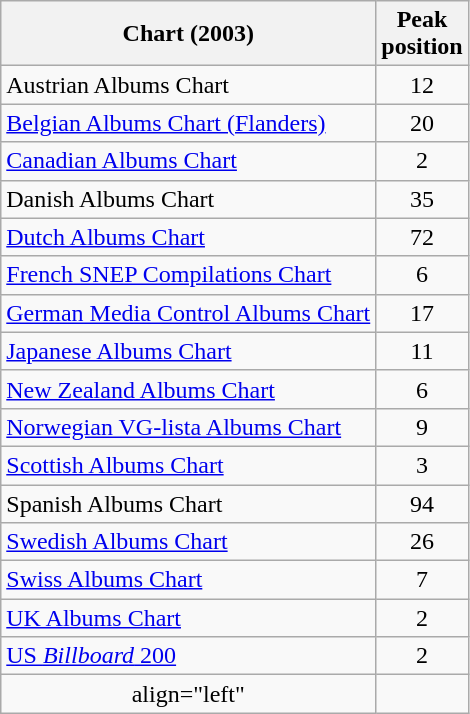<table class="wikitable sortable" style="text-align:center;">
<tr>
<th>Chart (2003)</th>
<th>Peak<br>position</th>
</tr>
<tr>
<td align="left">Austrian Albums Chart</td>
<td>12</td>
</tr>
<tr>
<td align="left"><a href='#'>Belgian Albums Chart (Flanders)</a></td>
<td>20</td>
</tr>
<tr>
<td align="left"><a href='#'>Canadian Albums Chart</a></td>
<td>2</td>
</tr>
<tr>
<td align="left">Danish Albums Chart</td>
<td>35</td>
</tr>
<tr>
<td align="left"><a href='#'>Dutch Albums Chart</a></td>
<td>72</td>
</tr>
<tr>
<td align="left"><a href='#'>French SNEP Compilations Chart</a></td>
<td>6</td>
</tr>
<tr>
<td align="left"><a href='#'>German Media Control Albums Chart</a></td>
<td>17</td>
</tr>
<tr>
<td align="left"><a href='#'>Japanese Albums Chart</a></td>
<td>11</td>
</tr>
<tr>
<td align="left"><a href='#'>New Zealand Albums Chart</a></td>
<td>6</td>
</tr>
<tr>
<td align="left"><a href='#'>Norwegian VG-lista Albums Chart</a></td>
<td>9</td>
</tr>
<tr>
<td align="left"><a href='#'>Scottish Albums Chart</a></td>
<td>3</td>
</tr>
<tr>
<td align="left">Spanish Albums Chart</td>
<td>94</td>
</tr>
<tr>
<td align="left"><a href='#'>Swedish Albums Chart</a></td>
<td>26</td>
</tr>
<tr>
<td align="left"><a href='#'>Swiss Albums Chart</a></td>
<td>7</td>
</tr>
<tr>
<td align="left"><a href='#'>UK Albums Chart</a></td>
<td>2</td>
</tr>
<tr>
<td align="left"><a href='#'>US <em>Billboard</em> 200</a></td>
<td>2</td>
</tr>
<tr>
<td>align="left"</td>
</tr>
</table>
